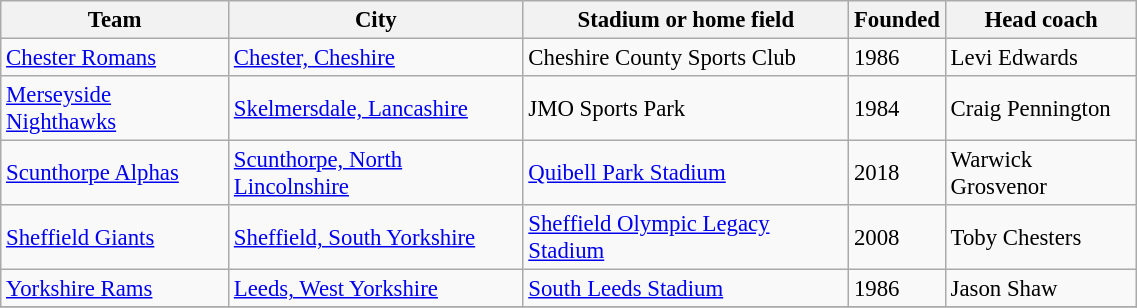<table class="wikitable" style="text-align:center; font-size:95%;width:60%; text-align:left">
<tr>
<th><strong>Team</strong></th>
<th><strong>City</strong></th>
<th><strong>Stadium or home field</strong></th>
<th><strong>Founded</strong></th>
<th><strong>Head coach</strong></th>
</tr>
<tr --->
<td> <a href='#'>Chester Romans</a></td>
<td> <a href='#'>Chester, Cheshire</a></td>
<td>Cheshire County Sports Club</td>
<td>1986</td>
<td>Levi Edwards</td>
</tr>
<tr --->
<td> <a href='#'>Merseyside Nighthawks</a></td>
<td> <a href='#'>Skelmersdale, Lancashire</a></td>
<td>JMO Sports Park</td>
<td>1984</td>
<td>Craig Pennington</td>
</tr>
<tr --->
<td> <a href='#'>Scunthorpe Alphas</a></td>
<td> <a href='#'>Scunthorpe, North Lincolnshire</a></td>
<td><a href='#'>Quibell Park Stadium</a></td>
<td>2018</td>
<td>Warwick Grosvenor</td>
</tr>
<tr --->
<td> <a href='#'>Sheffield Giants</a></td>
<td> <a href='#'>Sheffield, South Yorkshire</a></td>
<td><a href='#'>Sheffield Olympic Legacy Stadium</a></td>
<td>2008</td>
<td>Toby Chesters</td>
</tr>
<tr --->
<td> <a href='#'>Yorkshire Rams</a></td>
<td> <a href='#'>Leeds, West Yorkshire</a></td>
<td><a href='#'>South Leeds Stadium</a></td>
<td>1986</td>
<td>Jason Shaw</td>
</tr>
<tr --->
</tr>
</table>
